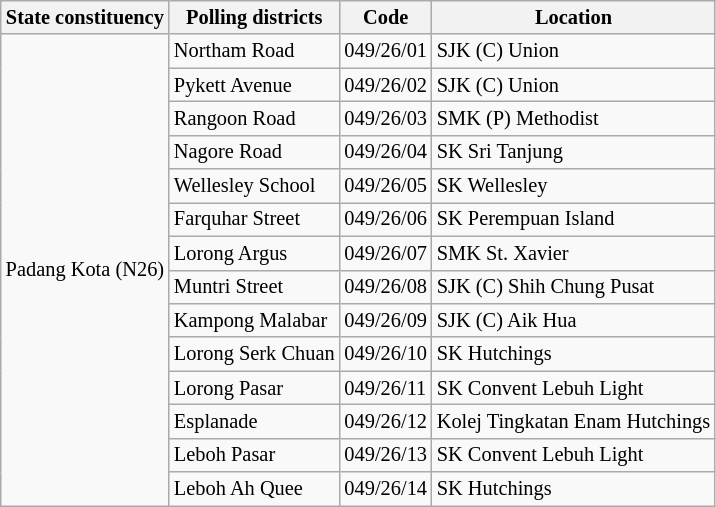<table class="wikitable sortable mw-collapsible" style="white-space:nowrap;font-size:85%">
<tr>
<th>State constituency</th>
<th>Polling districts</th>
<th>Code</th>
<th>Location</th>
</tr>
<tr>
<td rowspan="14">Padang Kota (N26)</td>
<td>Northam Road</td>
<td>049/26/01</td>
<td>SJK (C) Union</td>
</tr>
<tr>
<td>Pykett Avenue</td>
<td>049/26/02</td>
<td>SJK (C) Union</td>
</tr>
<tr>
<td>Rangoon Road</td>
<td>049/26/03</td>
<td>SMK (P) Methodist</td>
</tr>
<tr>
<td>Nagore Road</td>
<td>049/26/04</td>
<td>SK Sri Tanjung</td>
</tr>
<tr>
<td>Wellesley School</td>
<td>049/26/05</td>
<td>SK Wellesley</td>
</tr>
<tr>
<td>Farquhar Street</td>
<td>049/26/06</td>
<td>SK Perempuan Island</td>
</tr>
<tr>
<td>Lorong Argus</td>
<td>049/26/07</td>
<td>SMK St. Xavier</td>
</tr>
<tr>
<td>Muntri Street</td>
<td>049/26/08</td>
<td>SJK (C) Shih Chung Pusat</td>
</tr>
<tr>
<td>Kampong Malabar</td>
<td>049/26/09</td>
<td>SJK (C) Aik Hua</td>
</tr>
<tr>
<td>Lorong Serk Chuan</td>
<td>049/26/10</td>
<td>SK Hutchings</td>
</tr>
<tr>
<td>Lorong Pasar</td>
<td>049/26/11</td>
<td>SK Convent Lebuh Light</td>
</tr>
<tr>
<td>Esplanade</td>
<td>049/26/12</td>
<td>Kolej Tingkatan Enam Hutchings</td>
</tr>
<tr>
<td>Leboh Pasar</td>
<td>049/26/13</td>
<td>SK Convent Lebuh Light</td>
</tr>
<tr>
<td>Leboh Ah Quee</td>
<td>049/26/14</td>
<td>SK Hutchings</td>
</tr>
</table>
